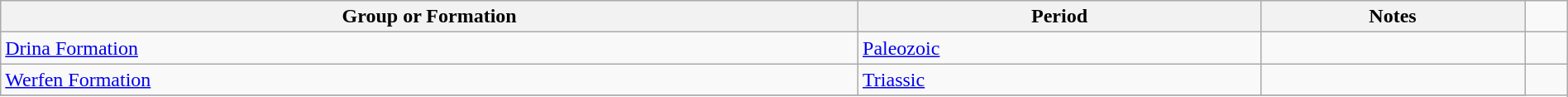<table class="wikitable sortable" style="width: 100%;">
<tr>
<th>Group or Formation</th>
<th>Period</th>
<th class="unsortable">Notes</th>
</tr>
<tr>
<td><a href='#'>Drina Formation</a></td>
<td><a href='#'>Paleozoic</a></td>
<td></td>
<td></td>
</tr>
<tr>
<td><a href='#'>Werfen Formation</a></td>
<td><a href='#'>Triassic</a></td>
<td></td>
</tr>
<tr>
</tr>
</table>
